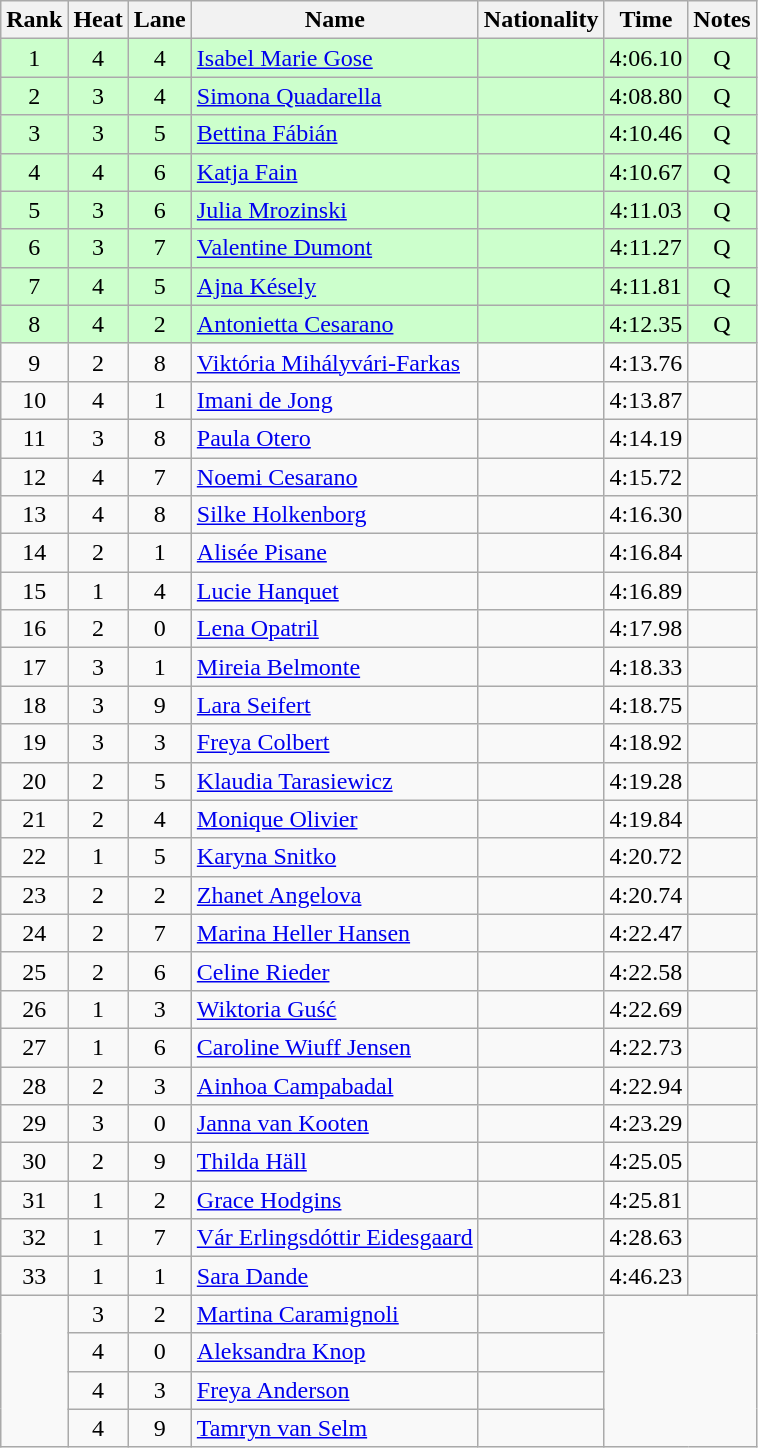<table class="wikitable sortable" style="text-align:center">
<tr>
<th>Rank</th>
<th>Heat</th>
<th>Lane</th>
<th>Name</th>
<th>Nationality</th>
<th>Time</th>
<th>Notes</th>
</tr>
<tr bgcolor=ccffcc>
<td>1</td>
<td>4</td>
<td>4</td>
<td align=left><a href='#'>Isabel Marie Gose</a></td>
<td align=left></td>
<td>4:06.10</td>
<td>Q</td>
</tr>
<tr bgcolor=ccffcc>
<td>2</td>
<td>3</td>
<td>4</td>
<td align=left><a href='#'>Simona Quadarella</a></td>
<td align=left></td>
<td>4:08.80</td>
<td>Q</td>
</tr>
<tr bgcolor=ccffcc>
<td>3</td>
<td>3</td>
<td>5</td>
<td align=left><a href='#'>Bettina Fábián</a></td>
<td align=left></td>
<td>4:10.46</td>
<td>Q</td>
</tr>
<tr bgcolor=ccffcc>
<td>4</td>
<td>4</td>
<td>6</td>
<td align=left><a href='#'>Katja Fain</a></td>
<td align=left></td>
<td>4:10.67</td>
<td>Q</td>
</tr>
<tr bgcolor=ccffcc>
<td>5</td>
<td>3</td>
<td>6</td>
<td align=left><a href='#'>Julia Mrozinski</a></td>
<td align=left></td>
<td>4:11.03</td>
<td>Q</td>
</tr>
<tr bgcolor=ccffcc>
<td>6</td>
<td>3</td>
<td>7</td>
<td align=left><a href='#'>Valentine Dumont</a></td>
<td align=left></td>
<td>4:11.27</td>
<td>Q</td>
</tr>
<tr bgcolor=ccffcc>
<td>7</td>
<td>4</td>
<td>5</td>
<td align=left><a href='#'>Ajna Késely</a></td>
<td align=left></td>
<td>4:11.81</td>
<td>Q</td>
</tr>
<tr bgcolor=ccffcc>
<td>8</td>
<td>4</td>
<td>2</td>
<td align=left><a href='#'>Antonietta Cesarano</a></td>
<td align=left></td>
<td>4:12.35</td>
<td>Q</td>
</tr>
<tr>
<td>9</td>
<td>2</td>
<td>8</td>
<td align=left><a href='#'>Viktória Mihályvári-Farkas</a></td>
<td align=left></td>
<td>4:13.76</td>
<td></td>
</tr>
<tr>
<td>10</td>
<td>4</td>
<td>1</td>
<td align=left><a href='#'>Imani de Jong</a></td>
<td align=left></td>
<td>4:13.87</td>
<td></td>
</tr>
<tr>
<td>11</td>
<td>3</td>
<td>8</td>
<td align=left><a href='#'>Paula Otero</a></td>
<td align=left></td>
<td>4:14.19</td>
<td></td>
</tr>
<tr>
<td>12</td>
<td>4</td>
<td>7</td>
<td align=left><a href='#'>Noemi Cesarano</a></td>
<td align=left></td>
<td>4:15.72</td>
<td></td>
</tr>
<tr>
<td>13</td>
<td>4</td>
<td>8</td>
<td align=left><a href='#'>Silke Holkenborg</a></td>
<td align=left></td>
<td>4:16.30</td>
<td></td>
</tr>
<tr>
<td>14</td>
<td>2</td>
<td>1</td>
<td align=left><a href='#'>Alisée Pisane</a></td>
<td align=left></td>
<td>4:16.84</td>
<td></td>
</tr>
<tr>
<td>15</td>
<td>1</td>
<td>4</td>
<td align=left><a href='#'>Lucie Hanquet</a></td>
<td align=left></td>
<td>4:16.89</td>
<td></td>
</tr>
<tr>
<td>16</td>
<td>2</td>
<td>0</td>
<td align=left><a href='#'>Lena Opatril</a></td>
<td align=left></td>
<td>4:17.98</td>
<td></td>
</tr>
<tr>
<td>17</td>
<td>3</td>
<td>1</td>
<td align=left><a href='#'>Mireia Belmonte</a></td>
<td align=left></td>
<td>4:18.33</td>
<td></td>
</tr>
<tr>
<td>18</td>
<td>3</td>
<td>9</td>
<td align=left><a href='#'>Lara Seifert</a></td>
<td align=left></td>
<td>4:18.75</td>
<td></td>
</tr>
<tr>
<td>19</td>
<td>3</td>
<td>3</td>
<td align=left><a href='#'>Freya Colbert</a></td>
<td align=left></td>
<td>4:18.92</td>
<td></td>
</tr>
<tr>
<td>20</td>
<td>2</td>
<td>5</td>
<td align=left><a href='#'>Klaudia Tarasiewicz</a></td>
<td align=left></td>
<td>4:19.28</td>
<td></td>
</tr>
<tr>
<td>21</td>
<td>2</td>
<td>4</td>
<td align=left><a href='#'>Monique Olivier</a></td>
<td align=left></td>
<td>4:19.84</td>
<td></td>
</tr>
<tr>
<td>22</td>
<td>1</td>
<td>5</td>
<td align=left><a href='#'>Karyna Snitko</a></td>
<td align=left></td>
<td>4:20.72</td>
<td></td>
</tr>
<tr>
<td>23</td>
<td>2</td>
<td>2</td>
<td align=left><a href='#'>Zhanet Angelova</a></td>
<td align=left></td>
<td>4:20.74</td>
<td></td>
</tr>
<tr>
<td>24</td>
<td>2</td>
<td>7</td>
<td align=left><a href='#'>Marina Heller Hansen</a></td>
<td align=left></td>
<td>4:22.47</td>
<td></td>
</tr>
<tr>
<td>25</td>
<td>2</td>
<td>6</td>
<td align=left><a href='#'>Celine Rieder</a></td>
<td align=left></td>
<td>4:22.58</td>
<td></td>
</tr>
<tr>
<td>26</td>
<td>1</td>
<td>3</td>
<td align=left><a href='#'>Wiktoria Guść</a></td>
<td align=left></td>
<td>4:22.69</td>
<td></td>
</tr>
<tr>
<td>27</td>
<td>1</td>
<td>6</td>
<td align=left><a href='#'>Caroline Wiuff Jensen</a></td>
<td align=left></td>
<td>4:22.73</td>
<td></td>
</tr>
<tr>
<td>28</td>
<td>2</td>
<td>3</td>
<td align=left><a href='#'>Ainhoa Campabadal</a></td>
<td align=left></td>
<td>4:22.94</td>
<td></td>
</tr>
<tr>
<td>29</td>
<td>3</td>
<td>0</td>
<td align=left><a href='#'>Janna van Kooten</a></td>
<td align=left></td>
<td>4:23.29</td>
<td></td>
</tr>
<tr>
<td>30</td>
<td>2</td>
<td>9</td>
<td align=left><a href='#'>Thilda Häll</a></td>
<td align=left></td>
<td>4:25.05</td>
<td></td>
</tr>
<tr>
<td>31</td>
<td>1</td>
<td>2</td>
<td align=left><a href='#'>Grace Hodgins</a></td>
<td align=left></td>
<td>4:25.81</td>
<td></td>
</tr>
<tr>
<td>32</td>
<td>1</td>
<td>7</td>
<td align=left><a href='#'>Vár Erlingsdóttir Eidesgaard</a></td>
<td align=left></td>
<td>4:28.63</td>
<td></td>
</tr>
<tr>
<td>33</td>
<td>1</td>
<td>1</td>
<td align=left><a href='#'>Sara Dande</a></td>
<td align=left></td>
<td>4:46.23</td>
<td></td>
</tr>
<tr>
<td rowspan=4></td>
<td>3</td>
<td>2</td>
<td align=left><a href='#'>Martina Caramignoli</a></td>
<td align=left></td>
<td colspan=2 rowspan=4></td>
</tr>
<tr>
<td>4</td>
<td>0</td>
<td align=left><a href='#'>Aleksandra Knop</a></td>
<td align=left></td>
</tr>
<tr>
<td>4</td>
<td>3</td>
<td align=left><a href='#'>Freya Anderson</a></td>
<td align=left></td>
</tr>
<tr>
<td>4</td>
<td>9</td>
<td align=left><a href='#'>Tamryn van Selm</a></td>
<td align=left></td>
</tr>
</table>
